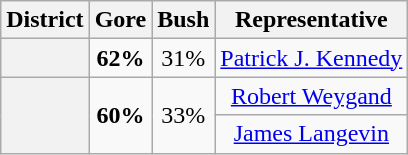<table class=wikitable>
<tr>
<th>District</th>
<th>Gore</th>
<th>Bush</th>
<th>Representative</th>
</tr>
<tr align=center>
<th></th>
<td><strong>62%</strong></td>
<td>31%</td>
<td><a href='#'>Patrick J. Kennedy</a></td>
</tr>
<tr align=center>
<th rowspan=2 ></th>
<td rowspan=2><strong>60%</strong></td>
<td rowspan=2>33%</td>
<td><a href='#'>Robert Weygand</a></td>
</tr>
<tr align=center>
<td><a href='#'>James Langevin</a></td>
</tr>
</table>
